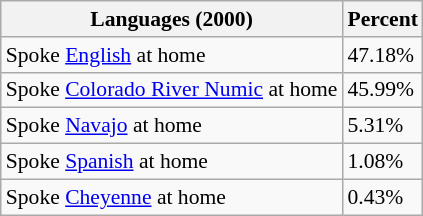<table class="wikitable sortable collapsible" style="font-size: 90%;">
<tr>
<th>Languages (2000) </th>
<th>Percent</th>
</tr>
<tr>
<td>Spoke <a href='#'>English</a> at home</td>
<td>47.18%</td>
</tr>
<tr>
<td>Spoke <a href='#'>Colorado River Numic</a> at home</td>
<td>45.99%</td>
</tr>
<tr>
<td>Spoke <a href='#'>Navajo</a> at home</td>
<td>5.31%</td>
</tr>
<tr>
<td>Spoke <a href='#'>Spanish</a> at home</td>
<td>1.08%</td>
</tr>
<tr>
<td>Spoke <a href='#'>Cheyenne</a> at home</td>
<td>0.43%</td>
</tr>
</table>
